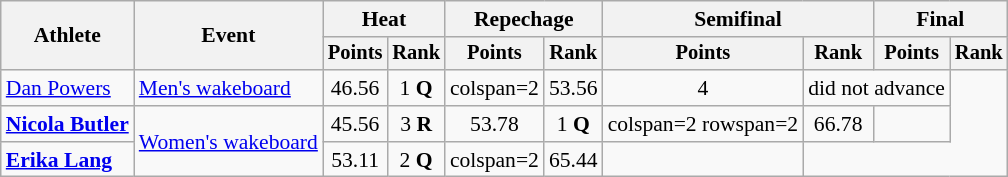<table class=wikitable style=font-size:90%;text-align:center>
<tr>
<th rowspan=2>Athlete</th>
<th rowspan=2>Event</th>
<th colspan=2>Heat</th>
<th colspan=2>Repechage</th>
<th colspan=2>Semifinal</th>
<th colspan=2>Final</th>
</tr>
<tr style=font-size:95%>
<th>Points</th>
<th>Rank</th>
<th>Points</th>
<th>Rank</th>
<th>Points</th>
<th>Rank</th>
<th>Points</th>
<th>Rank</th>
</tr>
<tr>
<td align=left><a href='#'>Dan Powers</a></td>
<td align=left><a href='#'>Men's wakeboard</a></td>
<td>46.56</td>
<td>1 <strong>Q</strong></td>
<td>colspan=2 </td>
<td>53.56</td>
<td>4</td>
<td colspan=2>did not advance</td>
</tr>
<tr>
<td align=left><strong><a href='#'>Nicola Butler</a></strong></td>
<td align=left rowspan=2><a href='#'>Women's wakeboard</a></td>
<td>45.56</td>
<td>3 <strong>R</strong></td>
<td>53.78</td>
<td>1 <strong>Q</strong></td>
<td>colspan=2 rowspan=2 </td>
<td>66.78</td>
<td></td>
</tr>
<tr>
<td align=left><strong><a href='#'>Erika Lang</a></strong></td>
<td>53.11</td>
<td>2 <strong>Q</strong></td>
<td>colspan=2 </td>
<td>65.44</td>
<td></td>
</tr>
</table>
